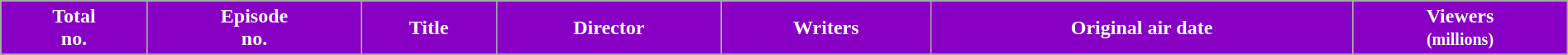<table class="wikitable plainrowheaders" style="width:100%;">
<tr>
<th style="background:#8800C3; color:#ffffff;">Total<br>no.</th>
<th style="background:#8800C3; color:#ffffff;">Episode<br>no.</th>
<th style="background:#8800C3; color:#ffffff;">Title</th>
<th style="background:#8800C3; color:#ffffff;">Director</th>
<th style="background:#8800C3; color:#ffffff;">Writers</th>
<th style="background:#8800C3; color:#ffffff;">Original air date</th>
<th style="background:#8800C3; color:#ffffff;">Viewers<br><small>(millions)</small></th>
</tr>
<tr>
</tr>
</table>
